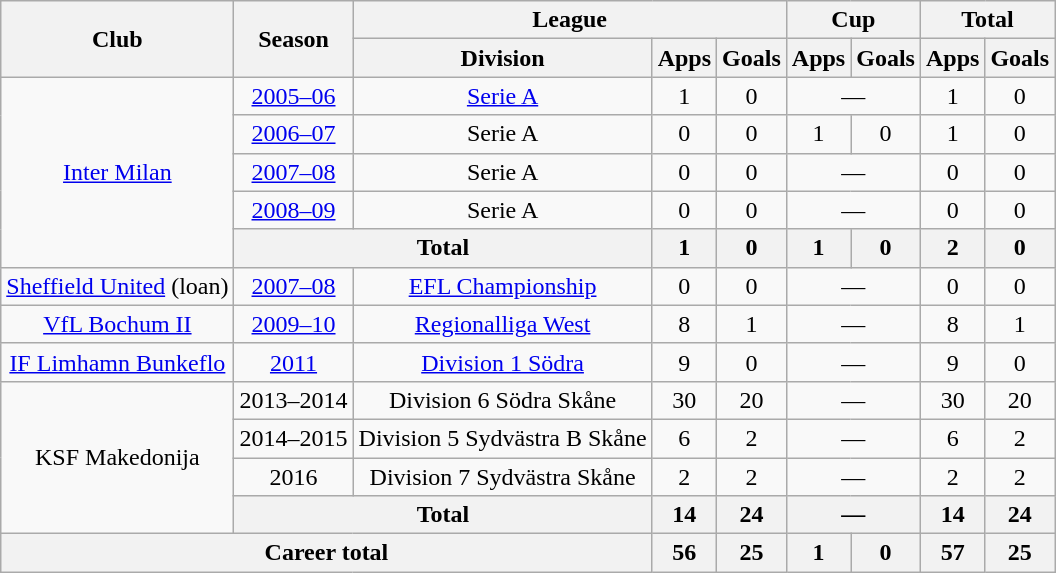<table class="wikitable" style="text-align:center">
<tr>
<th rowspan="2">Club</th>
<th rowspan="2">Season</th>
<th colspan="3">League</th>
<th colspan="2">Cup</th>
<th colspan="2">Total</th>
</tr>
<tr>
<th>Division</th>
<th>Apps</th>
<th>Goals</th>
<th>Apps</th>
<th>Goals</th>
<th>Apps</th>
<th>Goals</th>
</tr>
<tr>
<td rowspan="5"><a href='#'>Inter Milan</a></td>
<td><a href='#'>2005–06</a></td>
<td><a href='#'>Serie A</a></td>
<td>1</td>
<td>0</td>
<td colspan="2">—</td>
<td>1</td>
<td>0</td>
</tr>
<tr>
<td><a href='#'>2006–07</a></td>
<td>Serie A</td>
<td>0</td>
<td>0</td>
<td>1</td>
<td>0</td>
<td>1</td>
<td>0</td>
</tr>
<tr>
<td><a href='#'>2007–08</a></td>
<td>Serie A</td>
<td>0</td>
<td>0</td>
<td colspan="2">—</td>
<td>0</td>
<td>0</td>
</tr>
<tr>
<td><a href='#'>2008–09</a></td>
<td>Serie A</td>
<td>0</td>
<td>0</td>
<td colspan="2">—</td>
<td>0</td>
<td>0</td>
</tr>
<tr>
<th colspan="2">Total</th>
<th>1</th>
<th>0</th>
<th>1</th>
<th>0</th>
<th>2</th>
<th>0</th>
</tr>
<tr>
<td><a href='#'>Sheffield United</a> (loan)</td>
<td><a href='#'>2007–08</a></td>
<td><a href='#'>EFL Championship</a></td>
<td>0</td>
<td>0</td>
<td colspan="2">—</td>
<td>0</td>
<td>0</td>
</tr>
<tr>
<td><a href='#'>VfL Bochum II</a></td>
<td><a href='#'>2009–10</a></td>
<td><a href='#'>Regionalliga West</a></td>
<td>8</td>
<td>1</td>
<td colspan="2">—</td>
<td>8</td>
<td>1</td>
</tr>
<tr>
<td><a href='#'>IF Limhamn Bunkeflo</a></td>
<td><a href='#'>2011</a></td>
<td><a href='#'>Division 1 Södra</a></td>
<td>9</td>
<td>0</td>
<td colspan="2">—</td>
<td>9</td>
<td>0</td>
</tr>
<tr>
<td rowspan="4">KSF Makedonija</td>
<td>2013–2014</td>
<td>Division 6 Södra Skåne</td>
<td>30</td>
<td>20</td>
<td colspan="2">—</td>
<td>30</td>
<td>20</td>
</tr>
<tr>
<td>2014–2015</td>
<td>Division 5 Sydvästra B Skåne</td>
<td>6</td>
<td>2</td>
<td colspan="2">—</td>
<td>6</td>
<td>2</td>
</tr>
<tr>
<td>2016</td>
<td>Division 7 Sydvästra Skåne</td>
<td>2</td>
<td>2</td>
<td colspan="2">—</td>
<td>2</td>
<td>2</td>
</tr>
<tr>
<th colspan="2">Total</th>
<th>14</th>
<th>24</th>
<th colspan="2">—</th>
<th>14</th>
<th>24</th>
</tr>
<tr>
<th colspan="3">Career total</th>
<th>56</th>
<th>25</th>
<th>1</th>
<th>0</th>
<th>57</th>
<th>25</th>
</tr>
</table>
